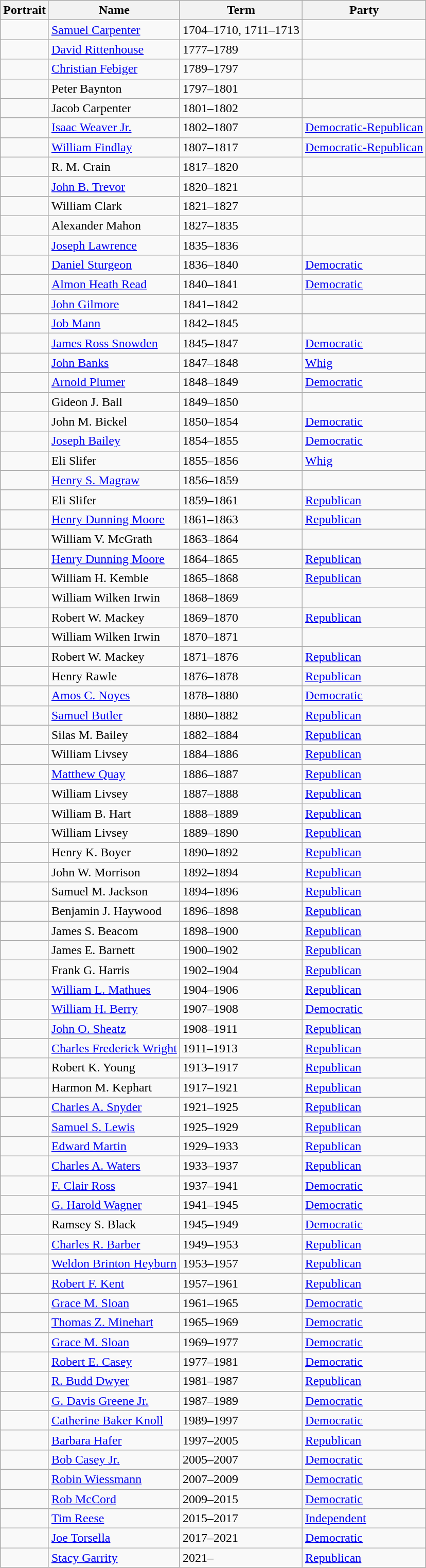<table class="wikitable sortable">
<tr>
<th>Portrait</th>
<th>Name</th>
<th>Term</th>
<th>Party</th>
</tr>
<tr>
<td></td>
<td><a href='#'>Samuel Carpenter</a></td>
<td>1704–1710, 1711–1713</td>
<td></td>
</tr>
<tr>
<td></td>
<td><a href='#'>David Rittenhouse</a></td>
<td>1777–1789</td>
<td></td>
</tr>
<tr>
<td></td>
<td><a href='#'>Christian Febiger</a></td>
<td>1789–1797</td>
<td></td>
</tr>
<tr>
<td></td>
<td>Peter Baynton</td>
<td>1797–1801</td>
<td></td>
</tr>
<tr>
<td></td>
<td>Jacob Carpenter</td>
<td>1801–1802</td>
<td></td>
</tr>
<tr>
<td></td>
<td><a href='#'>Isaac Weaver Jr.</a></td>
<td>1802–1807</td>
<td><a href='#'>Democratic-Republican</a></td>
</tr>
<tr>
<td></td>
<td><a href='#'>William Findlay</a></td>
<td>1807–1817</td>
<td><a href='#'>Democratic-Republican</a></td>
</tr>
<tr>
<td></td>
<td>R. M. Crain</td>
<td>1817–1820</td>
<td></td>
</tr>
<tr>
<td></td>
<td><a href='#'>John B. Trevor</a></td>
<td>1820–1821</td>
<td></td>
</tr>
<tr>
<td></td>
<td>William Clark</td>
<td>1821–1827</td>
<td></td>
</tr>
<tr>
<td></td>
<td>Alexander Mahon</td>
<td>1827–1835</td>
<td></td>
</tr>
<tr>
<td></td>
<td><a href='#'>Joseph Lawrence</a></td>
<td>1835–1836</td>
<td></td>
</tr>
<tr>
<td></td>
<td><a href='#'>Daniel Sturgeon</a></td>
<td>1836–1840</td>
<td><a href='#'>Democratic</a></td>
</tr>
<tr>
<td></td>
<td><a href='#'>Almon Heath Read</a></td>
<td>1840–1841</td>
<td><a href='#'>Democratic</a></td>
</tr>
<tr>
<td></td>
<td><a href='#'>John Gilmore</a></td>
<td>1841–1842</td>
<td></td>
</tr>
<tr>
<td></td>
<td><a href='#'>Job Mann</a></td>
<td>1842–1845</td>
<td></td>
</tr>
<tr>
<td></td>
<td><a href='#'>James Ross Snowden</a></td>
<td>1845–1847</td>
<td><a href='#'>Democratic</a></td>
</tr>
<tr>
<td></td>
<td><a href='#'>John Banks</a></td>
<td>1847–1848</td>
<td><a href='#'>Whig</a></td>
</tr>
<tr>
<td></td>
<td><a href='#'>Arnold Plumer</a></td>
<td>1848–1849</td>
<td><a href='#'>Democratic</a></td>
</tr>
<tr>
<td></td>
<td>Gideon J. Ball</td>
<td>1849–1850</td>
<td></td>
</tr>
<tr>
<td></td>
<td>John M. Bickel</td>
<td>1850–1854</td>
<td><a href='#'>Democratic</a></td>
</tr>
<tr>
<td></td>
<td><a href='#'>Joseph Bailey</a></td>
<td>1854–1855</td>
<td><a href='#'>Democratic</a></td>
</tr>
<tr>
<td></td>
<td>Eli Slifer</td>
<td>1855–1856</td>
<td><a href='#'>Whig</a></td>
</tr>
<tr>
<td></td>
<td><a href='#'>Henry S. Magraw</a></td>
<td>1856–1859</td>
<td></td>
</tr>
<tr>
<td></td>
<td>Eli Slifer</td>
<td>1859–1861</td>
<td><a href='#'>Republican</a></td>
</tr>
<tr>
<td></td>
<td><a href='#'>Henry Dunning Moore</a></td>
<td>1861–1863</td>
<td><a href='#'>Republican</a></td>
</tr>
<tr>
<td></td>
<td>William V. McGrath</td>
<td>1863–1864</td>
<td></td>
</tr>
<tr>
<td></td>
<td><a href='#'>Henry Dunning Moore</a></td>
<td>1864–1865</td>
<td><a href='#'>Republican</a></td>
</tr>
<tr>
<td></td>
<td>William H. Kemble</td>
<td>1865–1868</td>
<td><a href='#'>Republican</a></td>
</tr>
<tr>
<td><br></td>
<td>William Wilken Irwin</td>
<td>1868–1869</td>
<td></td>
</tr>
<tr>
<td></td>
<td>Robert W. Mackey</td>
<td>1869–1870</td>
<td><a href='#'>Republican</a></td>
</tr>
<tr>
<td><br></td>
<td>William Wilken Irwin</td>
<td>1870–1871</td>
<td></td>
</tr>
<tr>
<td></td>
<td>Robert W. Mackey</td>
<td>1871–1876</td>
<td><a href='#'>Republican</a></td>
</tr>
<tr>
<td></td>
<td>Henry Rawle</td>
<td>1876–1878</td>
<td><a href='#'>Republican</a></td>
</tr>
<tr>
<td></td>
<td><a href='#'>Amos C. Noyes</a></td>
<td>1878–1880</td>
<td><a href='#'>Democratic</a></td>
</tr>
<tr>
<td></td>
<td><a href='#'>Samuel Butler</a></td>
<td>1880–1882</td>
<td><a href='#'>Republican</a></td>
</tr>
<tr>
<td></td>
<td>Silas M. Bailey</td>
<td>1882–1884</td>
<td><a href='#'>Republican</a></td>
</tr>
<tr>
<td></td>
<td>William Livsey</td>
<td>1884–1886</td>
<td><a href='#'>Republican</a></td>
</tr>
<tr>
<td></td>
<td><a href='#'>Matthew Quay</a></td>
<td>1886–1887</td>
<td><a href='#'>Republican</a></td>
</tr>
<tr>
<td></td>
<td>William Livsey</td>
<td>1887–1888</td>
<td><a href='#'>Republican</a></td>
</tr>
<tr>
<td></td>
<td>William B. Hart</td>
<td>1888–1889</td>
<td><a href='#'>Republican</a></td>
</tr>
<tr>
<td></td>
<td>William Livsey</td>
<td>1889–1890</td>
<td><a href='#'>Republican</a></td>
</tr>
<tr>
<td></td>
<td>Henry K. Boyer</td>
<td>1890–1892</td>
<td><a href='#'>Republican</a></td>
</tr>
<tr>
<td></td>
<td>John W. Morrison</td>
<td>1892–1894</td>
<td><a href='#'>Republican</a></td>
</tr>
<tr>
<td></td>
<td>Samuel M. Jackson</td>
<td>1894–1896</td>
<td><a href='#'>Republican</a></td>
</tr>
<tr>
<td></td>
<td>Benjamin J. Haywood</td>
<td>1896–1898</td>
<td><a href='#'>Republican</a></td>
</tr>
<tr>
<td></td>
<td>James S. Beacom</td>
<td>1898–1900</td>
<td><a href='#'>Republican</a></td>
</tr>
<tr>
<td></td>
<td>James E. Barnett</td>
<td>1900–1902</td>
<td><a href='#'>Republican</a></td>
</tr>
<tr>
<td></td>
<td>Frank G. Harris</td>
<td>1902–1904</td>
<td><a href='#'>Republican</a></td>
</tr>
<tr>
<td></td>
<td><a href='#'>William L. Mathues</a></td>
<td>1904–1906</td>
<td><a href='#'>Republican</a></td>
</tr>
<tr>
<td></td>
<td><a href='#'>William H. Berry</a></td>
<td>1907–1908</td>
<td><a href='#'>Democratic</a></td>
</tr>
<tr>
<td></td>
<td><a href='#'>John O. Sheatz</a></td>
<td>1908–1911</td>
<td><a href='#'>Republican</a></td>
</tr>
<tr>
<td></td>
<td><a href='#'>Charles Frederick Wright</a></td>
<td>1911–1913</td>
<td><a href='#'>Republican</a></td>
</tr>
<tr>
<td></td>
<td>Robert K. Young</td>
<td>1913–1917</td>
<td><a href='#'>Republican</a></td>
</tr>
<tr>
<td></td>
<td>Harmon M. Kephart</td>
<td>1917–1921</td>
<td><a href='#'>Republican</a></td>
</tr>
<tr>
<td></td>
<td><a href='#'>Charles A. Snyder</a></td>
<td>1921–1925</td>
<td><a href='#'>Republican</a></td>
</tr>
<tr>
<td></td>
<td><a href='#'>Samuel S. Lewis</a></td>
<td>1925–1929</td>
<td><a href='#'>Republican</a></td>
</tr>
<tr>
<td></td>
<td><a href='#'>Edward Martin</a></td>
<td>1929–1933</td>
<td><a href='#'>Republican</a></td>
</tr>
<tr>
<td></td>
<td><a href='#'>Charles A. Waters</a></td>
<td>1933–1937</td>
<td><a href='#'>Republican</a></td>
</tr>
<tr>
<td></td>
<td><a href='#'>F. Clair Ross</a></td>
<td>1937–1941</td>
<td><a href='#'>Democratic</a></td>
</tr>
<tr>
<td></td>
<td><a href='#'>G. Harold Wagner</a></td>
<td>1941–1945</td>
<td><a href='#'>Democratic</a></td>
</tr>
<tr>
<td></td>
<td>Ramsey S. Black</td>
<td>1945–1949</td>
<td><a href='#'>Democratic</a></td>
</tr>
<tr>
<td></td>
<td><a href='#'>Charles R. Barber</a></td>
<td>1949–1953</td>
<td><a href='#'>Republican</a></td>
</tr>
<tr>
<td></td>
<td><a href='#'>Weldon Brinton Heyburn</a></td>
<td>1953–1957</td>
<td><a href='#'>Republican</a></td>
</tr>
<tr>
<td></td>
<td><a href='#'>Robert F. Kent</a></td>
<td>1957–1961</td>
<td><a href='#'>Republican</a></td>
</tr>
<tr>
<td></td>
<td><a href='#'>Grace M. Sloan</a></td>
<td>1961–1965</td>
<td><a href='#'>Democratic</a></td>
</tr>
<tr>
<td></td>
<td><a href='#'>Thomas Z. Minehart</a></td>
<td>1965–1969</td>
<td><a href='#'>Democratic</a></td>
</tr>
<tr>
<td></td>
<td><a href='#'>Grace M. Sloan</a></td>
<td>1969–1977</td>
<td><a href='#'>Democratic</a></td>
</tr>
<tr>
<td></td>
<td><a href='#'>Robert E. Casey</a></td>
<td>1977–1981</td>
<td><a href='#'>Democratic</a></td>
</tr>
<tr>
<td></td>
<td><a href='#'>R. Budd Dwyer</a></td>
<td>1981–1987</td>
<td><a href='#'>Republican</a></td>
</tr>
<tr>
<td></td>
<td><a href='#'>G. Davis Greene Jr.</a></td>
<td>1987–1989</td>
<td><a href='#'>Democratic</a></td>
</tr>
<tr>
<td></td>
<td><a href='#'>Catherine Baker Knoll</a></td>
<td>1989–1997</td>
<td><a href='#'>Democratic</a></td>
</tr>
<tr>
<td></td>
<td><a href='#'>Barbara Hafer</a></td>
<td>1997–2005</td>
<td><a href='#'>Republican</a></td>
</tr>
<tr>
<td></td>
<td><a href='#'>Bob Casey Jr.</a></td>
<td>2005–2007</td>
<td><a href='#'>Democratic</a></td>
</tr>
<tr>
<td></td>
<td><a href='#'>Robin Wiessmann</a></td>
<td>2007–2009</td>
<td><a href='#'>Democratic</a></td>
</tr>
<tr>
<td></td>
<td><a href='#'>Rob McCord</a></td>
<td>2009–2015</td>
<td><a href='#'>Democratic</a></td>
</tr>
<tr>
<td></td>
<td><a href='#'>Tim Reese</a></td>
<td>2015–2017</td>
<td><a href='#'>Independent</a></td>
</tr>
<tr>
<td></td>
<td><a href='#'>Joe Torsella</a></td>
<td>2017–2021</td>
<td><a href='#'>Democratic</a></td>
</tr>
<tr>
<td></td>
<td><a href='#'>Stacy Garrity</a></td>
<td>2021–</td>
<td><a href='#'>Republican</a></td>
</tr>
</table>
